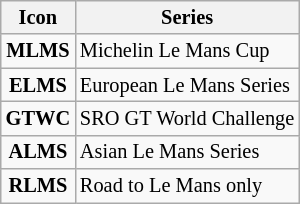<table class="wikitable" style="font-size: 85%;">
<tr>
<th>Icon</th>
<th>Series</th>
</tr>
<tr>
<td align=center><strong><span>MLMS</span></strong></td>
<td>Michelin Le Mans Cup</td>
</tr>
<tr>
<td align=center><strong><span>ELMS</span></strong></td>
<td>European Le Mans Series</td>
</tr>
<tr>
<td align=center><strong><span>GTWC</span></strong></td>
<td>SRO GT World Challenge</td>
</tr>
<tr>
<td align=center><strong><span>ALMS</span></strong></td>
<td>Asian Le Mans Series</td>
</tr>
<tr>
<td align=center><strong><span>RLMS</span></strong></td>
<td>Road to Le Mans only</td>
</tr>
</table>
